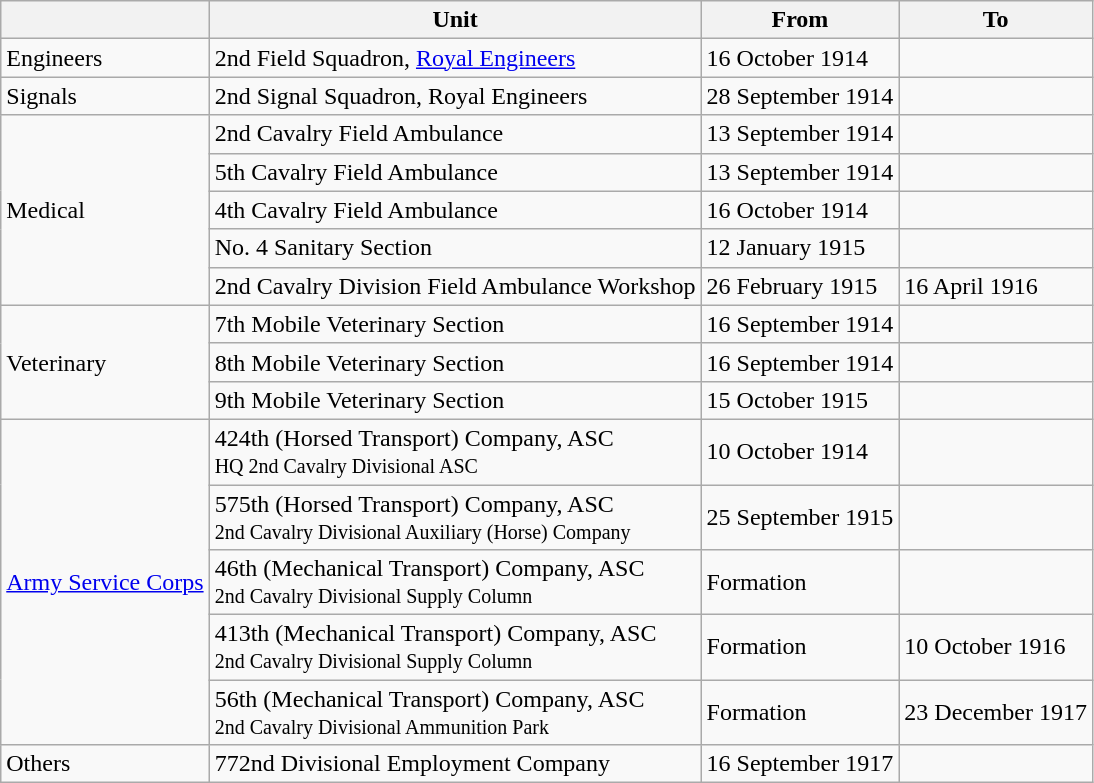<table class="wikitable">
<tr>
<th> </th>
<th>Unit</th>
<th>From</th>
<th>To</th>
</tr>
<tr>
<td>Engineers</td>
<td>2nd Field Squadron, <a href='#'>Royal Engineers</a></td>
<td>16 October 1914</td>
<td></td>
</tr>
<tr>
<td>Signals</td>
<td>2nd Signal Squadron, Royal Engineers</td>
<td>28 September 1914</td>
<td></td>
</tr>
<tr>
<td rowspan=5>Medical</td>
<td>2nd Cavalry Field Ambulance</td>
<td>13 September 1914</td>
<td></td>
</tr>
<tr>
<td>5th Cavalry Field Ambulance</td>
<td>13 September 1914</td>
<td></td>
</tr>
<tr>
<td>4th Cavalry Field Ambulance</td>
<td>16 October 1914</td>
<td></td>
</tr>
<tr>
<td>No. 4 Sanitary Section</td>
<td>12 January 1915</td>
<td></td>
</tr>
<tr>
<td>2nd Cavalry Division Field Ambulance Workshop</td>
<td>26 February 1915</td>
<td>16 April 1916</td>
</tr>
<tr>
<td rowspan=3>Veterinary</td>
<td>7th Mobile Veterinary Section</td>
<td>16 September 1914</td>
<td></td>
</tr>
<tr>
<td>8th Mobile Veterinary Section</td>
<td>16 September 1914</td>
<td></td>
</tr>
<tr>
<td>9th Mobile Veterinary Section</td>
<td>15 October 1915</td>
<td></td>
</tr>
<tr>
<td rowspan=5><a href='#'>Army Service Corps</a></td>
<td>424th (Horsed Transport) Company, ASC<br><small>HQ 2nd Cavalry Divisional ASC</small></td>
<td>10 October 1914</td>
<td></td>
</tr>
<tr>
<td>575th (Horsed Transport) Company, ASC<br><small>2nd Cavalry Divisional Auxiliary (Horse) Company</small></td>
<td>25 September 1915</td>
<td></td>
</tr>
<tr>
<td>46th (Mechanical Transport) Company, ASC<br><small>2nd Cavalry Divisional Supply Column</small></td>
<td>Formation</td>
<td></td>
</tr>
<tr>
<td>413th (Mechanical Transport) Company, ASC<br><small>2nd Cavalry Divisional Supply Column</small></td>
<td>Formation</td>
<td>10 October 1916</td>
</tr>
<tr>
<td>56th (Mechanical Transport) Company, ASC<br><small>2nd Cavalry Divisional Ammunition Park</small></td>
<td>Formation</td>
<td>23 December 1917</td>
</tr>
<tr>
<td>Others</td>
<td>772nd Divisional Employment Company</td>
<td>16 September 1917</td>
<td></td>
</tr>
</table>
